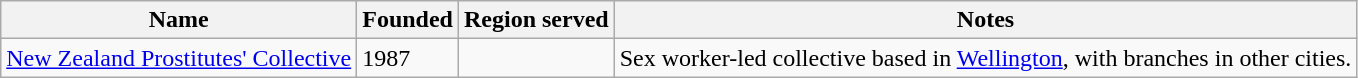<table class="wikitable sortable">
<tr>
<th>Name</th>
<th>Founded</th>
<th>Region served</th>
<th>Notes</th>
</tr>
<tr>
<td><a href='#'>New Zealand Prostitutes' Collective</a></td>
<td>1987</td>
<td></td>
<td>Sex worker-led collective based in <a href='#'>Wellington</a>, with branches in other cities.</td>
</tr>
</table>
